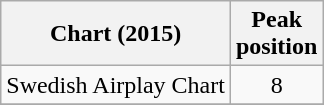<table class="wikitable">
<tr>
<th align="left">Chart (2015)</th>
<th align="left">Peak<br>position</th>
</tr>
<tr>
<td align="left">Swedish Airplay Chart</td>
<td align="center">8 </td>
</tr>
<tr>
</tr>
</table>
